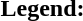<table class="toccolours" style="font-size:100%; white-space:nowrap;">
<tr>
<td><strong>Legend:</strong></td>
<td>      </td>
</tr>
<tr>
<td></td>
</tr>
<tr>
<td></td>
</tr>
<tr>
<td></td>
</tr>
</table>
